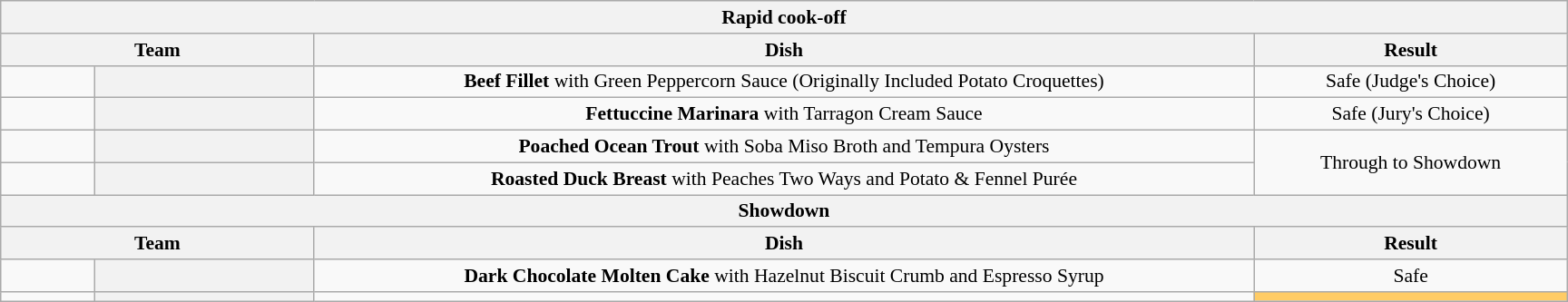<table class="wikitable plainrowheaders" style="margin:1em auto; text-align:center; font-size:90%; width:80em;">
<tr>
<th colspan="5" >Rapid cook-off</th>
</tr>
<tr>
<th style="width:20%;" colspan="2">Team</th>
<th style="width:60%;">Dish</th>
<th style="width:20%;">Result</th>
</tr>
<tr>
<td></td>
<th style="width:14%;"></th>
<td><strong>Beef Fillet</strong> with Green Peppercorn Sauce (Originally Included Potato Croquettes)</td>
<td>Safe (Judge's Choice)</td>
</tr>
<tr>
<td></td>
<th></th>
<td><strong>Fettuccine Marinara</strong> with Tarragon Cream Sauce</td>
<td>Safe (Jury's Choice)</td>
</tr>
<tr>
<td></td>
<th style="width:14%;"></th>
<td><strong>Poached Ocean Trout</strong> with Soba Miso Broth and Tempura Oysters</td>
<td rowspan="2">Through to Showdown</td>
</tr>
<tr>
<td></td>
<th></th>
<td><strong>Roasted Duck Breast</strong> with Peaches Two Ways and Potato & Fennel Purée</td>
</tr>
<tr>
<th colspan="5" >Showdown</th>
</tr>
<tr>
<th style="width:20%;" colspan="2">Team</th>
<th style="width:60%;">Dish</th>
<th style="width:20%;">Result</th>
</tr>
<tr>
<td></td>
<th></th>
<td><strong>Dark Chocolate Molten Cake</strong> with Hazelnut Biscuit Crumb and Espresso Syrup</td>
<td>Safe</td>
</tr>
<tr>
<td></td>
<th></th>
<td></td>
<td style="background:#fc6;"></td>
</tr>
</table>
